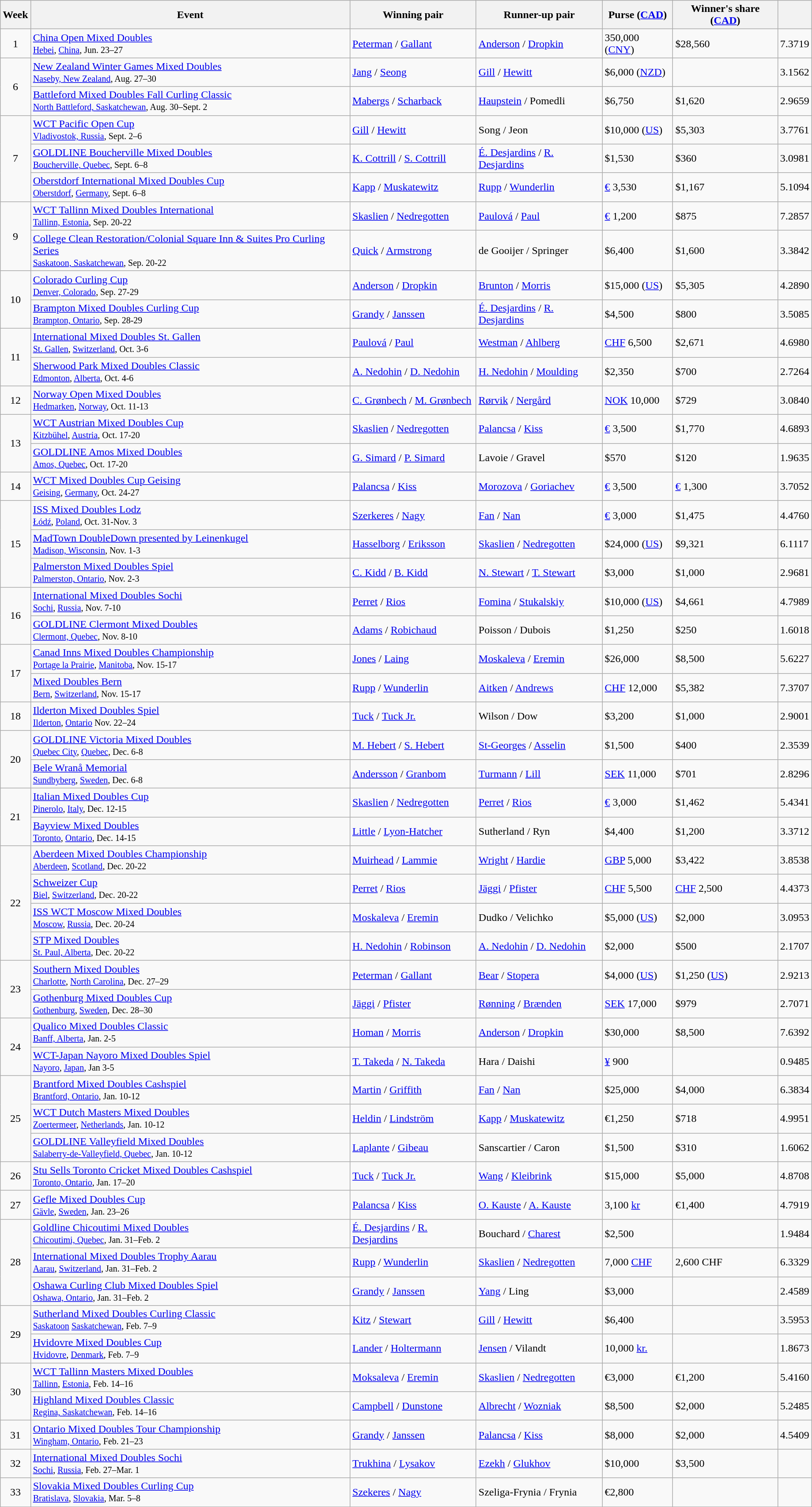<table class="wikitable sortable" style="margin-right:0; width:97%">
<tr>
<th>Week</th>
<th>Event</th>
<th>Winning pair</th>
<th>Runner-up pair</th>
<th>Purse (<a href='#'>CAD</a>)</th>
<th>Winner's share (<a href='#'>CAD</a>)</th>
<th></th>
</tr>
<tr>
<td align=center>1</td>
<td><a href='#'>China Open Mixed Doubles</a> <br> <small><a href='#'>Hebei</a>, <a href='#'>China</a>, Jun. 23–27</small></td>
<td> <a href='#'>Peterman</a> /  <a href='#'>Gallant</a></td>
<td> <a href='#'>Anderson</a> / <a href='#'>Dropkin</a></td>
<td>350,000 (<a href='#'>CNY</a>)</td>
<td>$28,560</td>
<td>7.3719</td>
</tr>
<tr>
<td align=center rowspan=2>6</td>
<td><a href='#'>New Zealand Winter Games Mixed Doubles</a> <br> <small><a href='#'>Naseby, New Zealand</a>, Aug. 27–30</small></td>
<td> <a href='#'>Jang</a> / <a href='#'>Seong</a></td>
<td> <a href='#'>Gill</a> / <a href='#'>Hewitt</a></td>
<td>$6,000 (<a href='#'>NZD</a>)</td>
<td></td>
<td>3.1562</td>
</tr>
<tr>
<td><a href='#'>Battleford Mixed Doubles Fall Curling Classic</a> <br> <small><a href='#'>North Battleford, Saskatchewan</a>, Aug. 30–Sept. 2</small></td>
<td> <a href='#'>Mabergs</a> /  <a href='#'>Scharback</a></td>
<td> <a href='#'>Haupstein</a> / Pomedli</td>
<td>$6,750</td>
<td>$1,620</td>
<td>2.9659</td>
</tr>
<tr>
<td align=center rowspan=3>7</td>
<td><a href='#'>WCT Pacific Open Cup</a> <br> <small><a href='#'>Vladivostok, Russia</a>, Sept. 2–6</small></td>
<td> <a href='#'>Gill</a> / <a href='#'>Hewitt</a></td>
<td> Song / Jeon</td>
<td>$10,000 (<a href='#'>US</a>)</td>
<td>$5,303</td>
<td>3.7761</td>
</tr>
<tr>
<td><a href='#'>GOLDLINE Boucherville Mixed Doubles</a> <br> <small><a href='#'>Boucherville, Quebec</a>, Sept. 6–8</small></td>
<td> <a href='#'>K. Cottrill</a> / <a href='#'>S. Cottrill</a></td>
<td> <a href='#'>É. Desjardins</a> / <a href='#'>R. Desjardins</a></td>
<td>$1,530</td>
<td>$360</td>
<td>3.0981</td>
</tr>
<tr>
<td><a href='#'>Oberstdorf International Mixed Doubles Cup</a> <br> <small><a href='#'>Oberstdorf</a>, <a href='#'>Germany</a>, Sept. 6–8</small></td>
<td> <a href='#'>Kapp</a> / <a href='#'>Muskatewitz</a></td>
<td> <a href='#'>Rupp</a> / <a href='#'>Wunderlin</a></td>
<td><a href='#'>€</a> 3,530</td>
<td>$1,167</td>
<td>5.1094</td>
</tr>
<tr>
<td align=center rowspan=2>9</td>
<td><a href='#'>WCT Tallinn Mixed Doubles International</a> <br> <small><a href='#'>Tallinn, Estonia</a>, Sep. 20-22</small></td>
<td> <a href='#'>Skaslien</a> / <a href='#'>Nedregotten</a></td>
<td> <a href='#'>Paulová</a> / <a href='#'>Paul</a></td>
<td><a href='#'>€</a> 1,200</td>
<td>$875</td>
<td>7.2857</td>
</tr>
<tr>
<td><a href='#'>College Clean Restoration/Colonial Square Inn & Suites Pro Curling Series</a> <br> <small><a href='#'>Saskatoon, Saskatchewan</a>, Sep. 20-22</small></td>
<td> <a href='#'>Quick</a> / <a href='#'>Armstrong</a></td>
<td> de Gooijer / Springer</td>
<td>$6,400</td>
<td>$1,600</td>
<td>3.3842</td>
</tr>
<tr>
<td align=center rowspan=2>10</td>
<td><a href='#'>Colorado Curling Cup</a> <br> <small><a href='#'>Denver, Colorado</a>, Sep. 27-29</small></td>
<td> <a href='#'>Anderson</a> / <a href='#'>Dropkin</a></td>
<td> <a href='#'>Brunton</a> /  <a href='#'>Morris</a></td>
<td>$15,000 (<a href='#'>US</a>)</td>
<td>$5,305</td>
<td>4.2890</td>
</tr>
<tr>
<td><a href='#'>Brampton Mixed Doubles Curling Cup</a> <br> <small><a href='#'>Brampton, Ontario</a>, Sep. 28-29</small></td>
<td> <a href='#'>Grandy</a> / <a href='#'>Janssen</a></td>
<td> <a href='#'>É. Desjardins</a> / <a href='#'>R. Desjardins</a></td>
<td>$4,500</td>
<td>$800</td>
<td>3.5085</td>
</tr>
<tr>
<td align=center rowspan=2>11</td>
<td><a href='#'>International Mixed Doubles St. Gallen</a> <br> <small><a href='#'>St. Gallen</a>, <a href='#'>Switzerland</a>, Oct. 3-6</small></td>
<td> <a href='#'>Paulová</a> / <a href='#'>Paul</a></td>
<td> <a href='#'>Westman</a> / <a href='#'>Ahlberg</a></td>
<td><a href='#'>CHF</a> 6,500</td>
<td>$2,671</td>
<td>4.6980</td>
</tr>
<tr>
<td><a href='#'>Sherwood Park Mixed Doubles Classic</a> <br> <small><a href='#'>Edmonton</a>, <a href='#'>Alberta</a>, Oct. 4-6</small></td>
<td> <a href='#'>A. Nedohin</a> / <a href='#'>D. Nedohin</a></td>
<td> <a href='#'>H. Nedohin</a> / <a href='#'>Moulding</a></td>
<td>$2,350</td>
<td>$700</td>
<td>2.7264</td>
</tr>
<tr>
<td align=center>12</td>
<td><a href='#'>Norway Open Mixed Doubles</a> <br> <small><a href='#'>Hedmarken</a>, <a href='#'>Norway</a>, Oct. 11-13</small></td>
<td> <a href='#'>C. Grønbech</a> / <a href='#'>M. Grønbech</a></td>
<td> <a href='#'>Rørvik</a> / <a href='#'>Nergård</a></td>
<td><a href='#'>NOK</a> 10,000</td>
<td>$729</td>
<td>3.0840</td>
</tr>
<tr>
<td align=center rowspan=2>13</td>
<td><a href='#'>WCT Austrian Mixed Doubles Cup</a> <br> <small><a href='#'>Kitzbühel</a>, <a href='#'>Austria</a>, Oct. 17-20</small></td>
<td> <a href='#'>Skaslien</a> / <a href='#'>Nedregotten</a></td>
<td> <a href='#'>Palancsa</a> / <a href='#'>Kiss</a></td>
<td><a href='#'>€</a> 3,500</td>
<td>$1,770</td>
<td>4.6893</td>
</tr>
<tr>
<td><a href='#'>GOLDLINE Amos Mixed Doubles</a> <br> <small><a href='#'>Amos, Quebec</a>, Oct. 17-20</small></td>
<td> <a href='#'>G. Simard</a> / <a href='#'>P. Simard</a></td>
<td> Lavoie / Gravel</td>
<td>$570</td>
<td>$120</td>
<td>1.9635</td>
</tr>
<tr>
<td align=center>14</td>
<td><a href='#'>WCT Mixed Doubles Cup Geising</a> <br> <small><a href='#'>Geising</a>, <a href='#'>Germany</a>, Oct. 24-27</small></td>
<td> <a href='#'>Palancsa</a> / <a href='#'>Kiss</a></td>
<td> <a href='#'>Morozova</a> / <a href='#'>Goriachev</a></td>
<td><a href='#'>€</a> 3,500</td>
<td><a href='#'>€</a> 1,300</td>
<td>3.7052</td>
</tr>
<tr>
<td align=center rowspan=3>15</td>
<td><a href='#'>ISS Mixed Doubles Lodz</a> <br> <small><a href='#'>Łódź</a>, <a href='#'>Poland</a>, Oct. 31-Nov. 3</small></td>
<td> <a href='#'>Szerkeres</a> / <a href='#'>Nagy</a></td>
<td> <a href='#'>Fan</a> / <a href='#'>Nan</a></td>
<td><a href='#'>€</a> 3,000</td>
<td>$1,475</td>
<td>4.4760</td>
</tr>
<tr>
<td><a href='#'>MadTown DoubleDown presented by Leinenkugel</a> <br> <small><a href='#'>Madison, Wisconsin</a>, Nov. 1-3</small></td>
<td> <a href='#'>Hasselborg</a> / <a href='#'>Eriksson</a></td>
<td> <a href='#'>Skaslien</a> / <a href='#'>Nedregotten</a></td>
<td>$24,000 (<a href='#'>US</a>)</td>
<td>$9,321</td>
<td>6.1117</td>
</tr>
<tr>
<td><a href='#'>Palmerston Mixed Doubles Spiel</a> <br> <small><a href='#'>Palmerston, Ontario</a>, Nov. 2-3</small></td>
<td> <a href='#'>C. Kidd</a> / <a href='#'>B. Kidd</a></td>
<td> <a href='#'>N. Stewart</a> / <a href='#'>T. Stewart</a></td>
<td>$3,000</td>
<td>$1,000</td>
<td>2.9681</td>
</tr>
<tr>
<td align=center rowspan=2>16</td>
<td><a href='#'>International Mixed Doubles Sochi</a> <br> <small><a href='#'>Sochi</a>, <a href='#'>Russia</a>, Nov. 7-10</small></td>
<td> <a href='#'>Perret</a> / <a href='#'>Rios</a></td>
<td> <a href='#'>Fomina</a> / <a href='#'>Stukalskiy</a></td>
<td>$10,000 (<a href='#'>US</a>)</td>
<td>$4,661</td>
<td>4.7989</td>
</tr>
<tr>
<td><a href='#'>GOLDLINE Clermont Mixed Doubles</a> <br> <small><a href='#'>Clermont, Quebec</a>, Nov. 8-10</small></td>
<td> <a href='#'>Adams</a> / <a href='#'>Robichaud</a></td>
<td> Poisson / Dubois</td>
<td>$1,250</td>
<td>$250</td>
<td>1.6018</td>
</tr>
<tr>
<td align=center rowspan=2>17</td>
<td><a href='#'>Canad Inns Mixed Doubles Championship</a> <br> <small><a href='#'>Portage la Prairie</a>, <a href='#'>Manitoba</a>, Nov. 15-17</small></td>
<td> <a href='#'>Jones</a> /  <a href='#'>Laing</a></td>
<td> <a href='#'>Moskaleva</a> / <a href='#'>Eremin</a></td>
<td>$26,000</td>
<td>$8,500</td>
<td>5.6227</td>
</tr>
<tr>
<td><a href='#'>Mixed Doubles Bern</a> <br> <small><a href='#'>Bern</a>, <a href='#'>Switzerland</a>, Nov. 15-17</small></td>
<td> <a href='#'>Rupp</a> / <a href='#'>Wunderlin</a></td>
<td> <a href='#'>Aitken</a> / <a href='#'>Andrews</a></td>
<td><a href='#'>CHF</a> 12,000</td>
<td>$5,382</td>
<td>7.3707</td>
</tr>
<tr>
<td align=center>18</td>
<td><a href='#'>Ilderton Mixed Doubles Spiel</a> <br> <small><a href='#'>Ilderton</a>, <a href='#'>Ontario</a> Nov. 22–24</small></td>
<td> <a href='#'>Tuck</a> / <a href='#'>Tuck Jr.</a></td>
<td> Wilson / Dow</td>
<td>$3,200</td>
<td>$1,000</td>
<td>2.9001</td>
</tr>
<tr>
<td align=center rowspan=2>20</td>
<td><a href='#'>GOLDLINE Victoria Mixed Doubles</a> <br> <small><a href='#'>Quebec City</a>, <a href='#'>Quebec</a>, Dec. 6-8</small></td>
<td> <a href='#'>M. Hebert</a> / <a href='#'>S. Hebert</a></td>
<td> <a href='#'>St-Georges</a> / <a href='#'>Asselin</a></td>
<td>$1,500</td>
<td>$400</td>
<td>2.3539</td>
</tr>
<tr>
<td><a href='#'>Bele Wranå Memorial</a> <br> <small><a href='#'>Sundbyberg</a>, <a href='#'>Sweden</a>, Dec. 6-8</small></td>
<td> <a href='#'>Andersson</a> / <a href='#'>Granbom</a></td>
<td> <a href='#'>Turmann</a> / <a href='#'>Lill</a></td>
<td><a href='#'>SEK</a> 11,000</td>
<td>$701</td>
<td>2.8296</td>
</tr>
<tr>
<td align=center rowspan=2>21</td>
<td><a href='#'>Italian Mixed Doubles Cup</a> <br> <small><a href='#'>Pinerolo</a>, <a href='#'>Italy</a>, Dec. 12-15</small></td>
<td> <a href='#'>Skaslien</a> / <a href='#'>Nedregotten</a></td>
<td> <a href='#'>Perret</a> / <a href='#'>Rios</a></td>
<td><a href='#'>€</a> 3,000</td>
<td>$1,462</td>
<td>5.4341</td>
</tr>
<tr>
<td><a href='#'>Bayview Mixed Doubles</a> <br> <small><a href='#'>Toronto</a>, <a href='#'>Ontario</a>, Dec. 14-15</small></td>
<td> <a href='#'>Little</a> / <a href='#'>Lyon-Hatcher</a></td>
<td> Sutherland / Ryn</td>
<td>$4,400</td>
<td>$1,200</td>
<td>3.3712</td>
</tr>
<tr>
<td align=center rowspan=4>22</td>
<td><a href='#'>Aberdeen Mixed Doubles Championship</a> <br> <small><a href='#'>Aberdeen</a>, <a href='#'>Scotland</a>, Dec. 20-22</small></td>
<td> <a href='#'>Muirhead</a> / <a href='#'>Lammie</a></td>
<td> <a href='#'>Wright</a> / <a href='#'>Hardie</a></td>
<td><a href='#'>GBP</a> 5,000</td>
<td>$3,422</td>
<td>3.8538</td>
</tr>
<tr>
<td><a href='#'>Schweizer Cup</a> <br> <small><a href='#'>Biel</a>, <a href='#'>Switzerland</a>, Dec. 20-22</small></td>
<td> <a href='#'>Perret</a> / <a href='#'>Rios</a></td>
<td> <a href='#'>Jäggi</a> / <a href='#'>Pfister</a></td>
<td><a href='#'>CHF</a> 5,500</td>
<td><a href='#'>CHF</a> 2,500</td>
<td>4.4373</td>
</tr>
<tr>
<td><a href='#'>ISS WCT Moscow Mixed Doubles</a> <br> <small><a href='#'>Moscow</a>, <a href='#'>Russia</a>, Dec. 20-24</small></td>
<td> <a href='#'>Moskaleva</a> / <a href='#'>Eremin</a></td>
<td> Dudko / Velichko</td>
<td>$5,000 (<a href='#'>US</a>)</td>
<td>$2,000</td>
<td>3.0953</td>
</tr>
<tr>
<td><a href='#'>STP Mixed Doubles</a> <br> <small><a href='#'>St. Paul, Alberta</a>, Dec. 20-22</small></td>
<td> <a href='#'>H. Nedohin</a> / <a href='#'>Robinson</a></td>
<td> <a href='#'>A. Nedohin</a> / <a href='#'>D. Nedohin</a></td>
<td>$2,000</td>
<td>$500</td>
<td>2.1707</td>
</tr>
<tr>
<td align=center rowspan=2>23</td>
<td><a href='#'>Southern Mixed Doubles</a> <br> <small><a href='#'>Charlotte</a>, <a href='#'>North Carolina</a>, Dec. 27–29</small></td>
<td> <a href='#'>Peterman</a> /  <a href='#'>Gallant</a></td>
<td> <a href='#'>Bear</a> / <a href='#'>Stopera</a></td>
<td>$4,000 (<a href='#'>US</a>)</td>
<td>$1,250 (<a href='#'>US</a>)</td>
<td>2.9213</td>
</tr>
<tr>
<td><a href='#'>Gothenburg Mixed Doubles Cup</a> <br> <small><a href='#'>Gothenburg</a>, <a href='#'>Sweden</a>, Dec. 28–30</small></td>
<td> <a href='#'>Jäggi</a> / <a href='#'>Pfister</a></td>
<td> <a href='#'>Rønning</a> / <a href='#'>Brænden</a></td>
<td><a href='#'>SEK</a> 17,000</td>
<td>$979</td>
<td>2.7071</td>
</tr>
<tr>
<td align=center rowspan=2>24</td>
<td><a href='#'>Qualico Mixed Doubles Classic</a> <br> <small><a href='#'>Banff, Alberta</a>, Jan. 2-5</small></td>
<td> <a href='#'>Homan</a> / <a href='#'>Morris</a></td>
<td> <a href='#'>Anderson</a> / <a href='#'>Dropkin</a></td>
<td>$30,000</td>
<td>$8,500</td>
<td>7.6392</td>
</tr>
<tr>
<td><a href='#'>WCT-Japan Nayoro Mixed Doubles Spiel</a> <br> <small><a href='#'>Nayoro</a>, <a href='#'>Japan</a>, Jan 3-5</small></td>
<td> <a href='#'>T. Takeda</a> / <a href='#'>N. Takeda</a></td>
<td> Hara / Daishi</td>
<td><a href='#'>¥</a> 900</td>
<td></td>
<td>0.9485</td>
</tr>
<tr>
<td align=center rowspan=3>25</td>
<td><a href='#'>Brantford Mixed Doubles Cashspiel</a> <br> <small><a href='#'>Brantford, Ontario</a>, Jan. 10-12</small></td>
<td> <a href='#'>Martin</a> /  <a href='#'>Griffith</a></td>
<td> <a href='#'>Fan</a> / <a href='#'>Nan</a></td>
<td>$25,000</td>
<td>$4,000</td>
<td>6.3834</td>
</tr>
<tr>
<td><a href='#'>WCT Dutch Masters Mixed Doubles</a> <br> <small><a href='#'>Zoertermeer</a>, <a href='#'>Netherlands</a>, Jan. 10-12</small></td>
<td> <a href='#'>Heldin</a> / <a href='#'>Lindström</a></td>
<td> <a href='#'>Kapp</a> / <a href='#'>Muskatewitz</a></td>
<td>€1,250</td>
<td>$718</td>
<td>4.9951</td>
</tr>
<tr>
<td><a href='#'>GOLDLINE Valleyfield Mixed Doubles</a> <br> <small><a href='#'>Salaberry-de-Valleyfield, Quebec</a>, Jan. 10-12</small></td>
<td> <a href='#'>Laplante</a> / <a href='#'>Gibeau</a></td>
<td> Sanscartier / Caron</td>
<td>$1,500</td>
<td>$310</td>
<td>1.6062</td>
</tr>
<tr>
<td align=center>26</td>
<td><a href='#'>Stu Sells Toronto Cricket Mixed Doubles Cashspiel</a> <br> <small><a href='#'>Toronto, Ontario</a>, Jan. 17–20</small></td>
<td> <a href='#'>Tuck</a> / <a href='#'>Tuck Jr.</a></td>
<td> <a href='#'>Wang</a> /  <a href='#'>Kleibrink</a></td>
<td>$15,000</td>
<td>$5,000</td>
<td>4.8708</td>
</tr>
<tr>
<td align=center>27</td>
<td><a href='#'>Gefle Mixed Doubles Cup</a> <br> <small><a href='#'>Gävle</a>, <a href='#'>Sweden</a>, Jan. 23–26</small></td>
<td> <a href='#'>Palancsa</a> / <a href='#'>Kiss</a></td>
<td> <a href='#'>O. Kauste</a> / <a href='#'>A. Kauste</a></td>
<td>3,100 <a href='#'>kr</a></td>
<td>€1,400</td>
<td>4.7919</td>
</tr>
<tr>
<td align=center rowspan=3>28</td>
<td><a href='#'>Goldline Chicoutimi Mixed Doubles</a> <br> <small><a href='#'>Chicoutimi, Quebec</a>, Jan. 31–Feb. 2</small></td>
<td> <a href='#'>É. Desjardins</a> / <a href='#'>R. Desjardins</a></td>
<td> Bouchard / <a href='#'>Charest</a></td>
<td>$2,500</td>
<td></td>
<td>1.9484</td>
</tr>
<tr>
<td><a href='#'>International Mixed Doubles Trophy Aarau</a> <br> <small><a href='#'>Aarau</a>, <a href='#'>Switzerland</a>, Jan. 31–Feb. 2</small></td>
<td> <a href='#'>Rupp</a> / <a href='#'>Wunderlin</a></td>
<td> <a href='#'>Skaslien</a> / <a href='#'>Nedregotten</a></td>
<td>7,000 <a href='#'>CHF</a></td>
<td>2,600 CHF</td>
<td>6.3329</td>
</tr>
<tr>
<td><a href='#'>Oshawa Curling Club Mixed Doubles Spiel</a> <br> <small><a href='#'>Oshawa, Ontario</a>, Jan. 31–Feb. 2</small></td>
<td> <a href='#'>Grandy</a> / <a href='#'>Janssen</a></td>
<td> <a href='#'>Yang</a> / Ling</td>
<td>$3,000</td>
<td></td>
<td>2.4589</td>
</tr>
<tr>
<td align=center rowspan=2>29</td>
<td><a href='#'>Sutherland Mixed Doubles Curling Classic</a> <br> <small><a href='#'>Saskatoon</a> <a href='#'>Saskatchewan</a>, Feb. 7–9</small></td>
<td> <a href='#'>Kitz</a> / <a href='#'>Stewart</a></td>
<td> <a href='#'>Gill</a> /  <a href='#'>Hewitt</a></td>
<td>$6,400</td>
<td></td>
<td>3.5953</td>
</tr>
<tr>
<td><a href='#'>Hvidovre Mixed Doubles Cup</a> <br> <small><a href='#'>Hvidovre</a>, <a href='#'>Denmark</a>, Feb. 7–9</small></td>
<td> <a href='#'>Lander</a> / <a href='#'>Holtermann</a></td>
<td> <a href='#'>Jensen</a> / Vilandt</td>
<td>10,000 <a href='#'>kr.</a></td>
<td></td>
<td>1.8673</td>
</tr>
<tr>
<td align=center rowspan=2>30</td>
<td><a href='#'>WCT Tallinn Masters Mixed Doubles</a> <br> <small><a href='#'>Tallinn</a>, <a href='#'>Estonia</a>, Feb. 14–16</small></td>
<td> <a href='#'>Moksaleva</a> / <a href='#'>Eremin</a></td>
<td> <a href='#'>Skaslien</a> / <a href='#'>Nedregotten</a></td>
<td>€3,000</td>
<td>€1,200</td>
<td>5.4160</td>
</tr>
<tr>
<td><a href='#'>Highland Mixed Doubles Classic</a> <br> <small><a href='#'>Regina, Saskatchewan</a>, Feb. 14–16</small></td>
<td> <a href='#'>Campbell</a> /  <a href='#'>Dunstone</a></td>
<td> <a href='#'>Albrecht</a> /  <a href='#'>Wozniak</a></td>
<td>$8,500</td>
<td>$2,000</td>
<td>5.2485</td>
</tr>
<tr>
<td align=center>31</td>
<td><a href='#'>Ontario Mixed Doubles Tour Championship</a> <br> <small><a href='#'>Wingham, Ontario</a>, Feb. 21–23</small></td>
<td> <a href='#'>Grandy</a> / <a href='#'>Janssen</a></td>
<td> <a href='#'>Palancsa</a> / <a href='#'>Kiss</a></td>
<td>$8,000</td>
<td>$2,000</td>
<td>4.5409</td>
</tr>
<tr>
<td align=center>32</td>
<td><a href='#'>International Mixed Doubles Sochi</a> <br> <small><a href='#'>Sochi</a>, <a href='#'>Russia</a>, Feb. 27–Mar. 1</small></td>
<td> <a href='#'>Trukhina</a> / <a href='#'>Lysakov</a></td>
<td> <a href='#'>Ezekh</a> / <a href='#'>Glukhov</a></td>
<td>$10,000</td>
<td>$3,500</td>
<td></td>
</tr>
<tr>
<td align=center>33</td>
<td><a href='#'>Slovakia Mixed Doubles Curling Cup</a> <br> <small><a href='#'>Bratislava</a>, <a href='#'>Slovakia</a>, Mar. 5–8</small></td>
<td> <a href='#'>Szekeres</a> / <a href='#'>Nagy</a></td>
<td> Szeliga-Frynia / Frynia</td>
<td>€2,800</td>
<td></td>
<td></td>
</tr>
</table>
